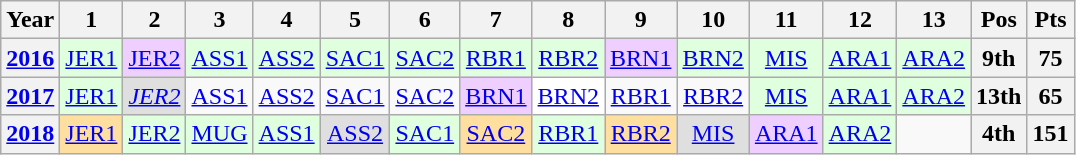<table class="wikitable" style="text-align:center;">
<tr>
<th>Year</th>
<th>1</th>
<th>2</th>
<th>3</th>
<th>4</th>
<th>5</th>
<th>6</th>
<th>7</th>
<th>8</th>
<th>9</th>
<th>10</th>
<th>11</th>
<th>12</th>
<th>13</th>
<th>Pos</th>
<th>Pts</th>
</tr>
<tr>
<th><a href='#'>2016</a></th>
<td style="background:#DFFFDF;"><a href='#'>JER1</a><br></td>
<td style="background:#EFCFFF;"><a href='#'>JER2</a><br></td>
<td style="background:#DFFFDF;"><a href='#'>ASS1</a><br></td>
<td style="background:#DFFFDF;"><a href='#'>ASS2</a><br></td>
<td style="background:#DFFFDF;"><a href='#'>SAC1</a><br></td>
<td style="background:#DFFFDF;"><a href='#'>SAC2</a><br></td>
<td style="background:#DFFFDF;"><a href='#'>RBR1</a><br></td>
<td style="background:#DFFFDF;"><a href='#'>RBR2</a><br></td>
<td style="background:#EFCFFF;"><a href='#'>BRN1</a><br></td>
<td style="background:#DFFFDF;"><a href='#'>BRN2</a><br></td>
<td style="background:#DFFFDF;"><a href='#'>MIS</a><br></td>
<td style="background:#DFFFDF;"><a href='#'>ARA1</a><br></td>
<td style="background:#DFFFDF;"><a href='#'>ARA2</a><br></td>
<th>9th</th>
<th>75</th>
</tr>
<tr>
<th><a href='#'>2017</a></th>
<td style="background:#DFFFDF;"><a href='#'>JER1</a><br></td>
<td style="background:#DFDFDF;"><em><a href='#'>JER2</a></em><br></td>
<td><a href='#'>ASS1</a></td>
<td><a href='#'>ASS2</a></td>
<td><a href='#'>SAC1</a></td>
<td><a href='#'>SAC2</a></td>
<td style="background:#EFCFFF;"><a href='#'>BRN1</a><br></td>
<td style="background:#FFFFFF;"><a href='#'>BRN2</a><br></td>
<td><a href='#'>RBR1</a></td>
<td><a href='#'>RBR2</a></td>
<td style="background:#DFFFDF;"><a href='#'>MIS</a><br></td>
<td style="background:#DFFFDF;"><a href='#'>ARA1</a><br></td>
<td style="background:#DFFFDF;"><a href='#'>ARA2</a><br></td>
<th>13th</th>
<th>65</th>
</tr>
<tr>
<th><a href='#'>2018</a></th>
<td style="background:#FFDF9F;"><a href='#'>JER1</a><br></td>
<td style="background:#DFFFDF;"><a href='#'>JER2</a><br></td>
<td style="background:#DFFFDF;"><a href='#'>MUG</a><br></td>
<td style="background:#DFFFDF;"><a href='#'>ASS1</a><br></td>
<td style="background:#DFDFDF;"><a href='#'>ASS2</a><br></td>
<td style="background:#DFFFDF;"><a href='#'>SAC1</a><br></td>
<td style="background:#FFDF9F;"><a href='#'>SAC2</a><br></td>
<td style="background:#DFFFDF;"><a href='#'>RBR1</a><br></td>
<td style="background:#FFDF9F;"><a href='#'>RBR2</a><br></td>
<td style="background:#DFDFDF;"><a href='#'>MIS</a><br></td>
<td style="background:#EFCFFF;"><a href='#'>ARA1</a><br></td>
<td style="background:#DFFFDF;"><a href='#'>ARA2</a><br></td>
<td></td>
<th>4th</th>
<th>151</th>
</tr>
</table>
